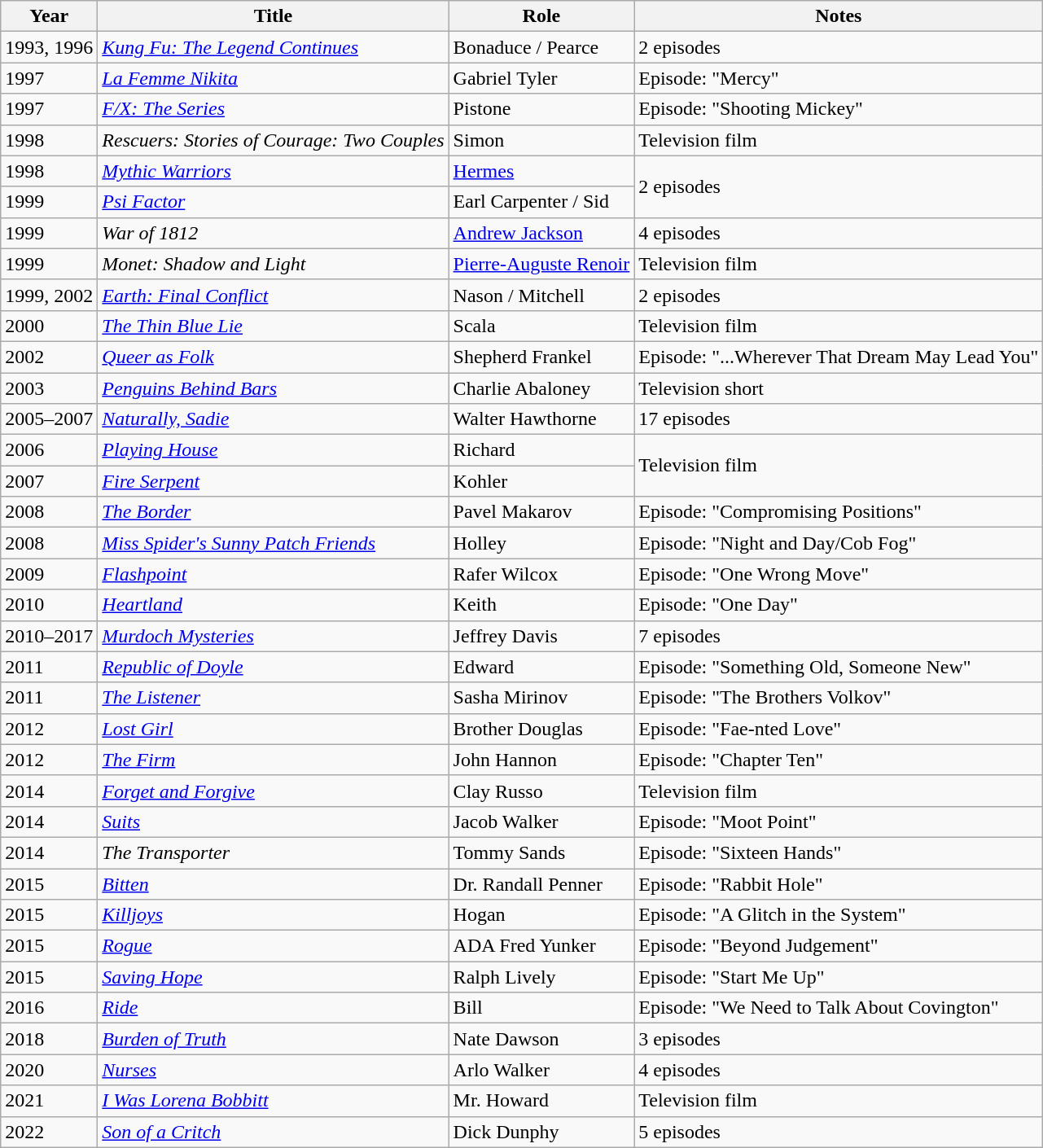<table class="wikitable sortable">
<tr>
<th>Year</th>
<th>Title</th>
<th>Role</th>
<th class="unsortable">Notes</th>
</tr>
<tr>
<td>1993, 1996</td>
<td><em><a href='#'>Kung Fu: The Legend Continues</a></em></td>
<td>Bonaduce / Pearce</td>
<td>2 episodes</td>
</tr>
<tr>
<td>1997</td>
<td><a href='#'><em>La Femme Nikita</em></a></td>
<td>Gabriel Tyler</td>
<td>Episode: "Mercy"</td>
</tr>
<tr>
<td>1997</td>
<td><em><a href='#'>F/X: The Series</a></em></td>
<td>Pistone</td>
<td>Episode: "Shooting Mickey"</td>
</tr>
<tr>
<td>1998</td>
<td><em>Rescuers: Stories of Courage: Two Couples</em></td>
<td>Simon</td>
<td>Television film</td>
</tr>
<tr>
<td>1998</td>
<td><em><a href='#'>Mythic Warriors</a></em></td>
<td><a href='#'>Hermes</a></td>
<td rowspan="2">2 episodes</td>
</tr>
<tr>
<td>1999</td>
<td><em><a href='#'>Psi Factor</a></em></td>
<td>Earl Carpenter / Sid</td>
</tr>
<tr>
<td>1999</td>
<td><em>War of 1812</em></td>
<td><a href='#'>Andrew Jackson</a></td>
<td>4 episodes</td>
</tr>
<tr>
<td>1999</td>
<td><em>Monet: Shadow and Light</em></td>
<td><a href='#'>Pierre-Auguste Renoir</a></td>
<td>Television film</td>
</tr>
<tr>
<td>1999, 2002</td>
<td><em><a href='#'>Earth: Final Conflict</a></em></td>
<td>Nason / Mitchell</td>
<td>2 episodes</td>
</tr>
<tr>
<td>2000</td>
<td data-sort-value="Thin Blue Lie, The"><em><a href='#'>The Thin Blue Lie</a></em></td>
<td>Scala</td>
<td>Television film</td>
</tr>
<tr>
<td>2002</td>
<td><a href='#'><em>Queer as Folk</em></a></td>
<td>Shepherd Frankel</td>
<td>Episode: "...Wherever That Dream May Lead You"</td>
</tr>
<tr>
<td>2003</td>
<td><em><a href='#'>Penguins Behind Bars</a></em></td>
<td>Charlie Abaloney</td>
<td>Television short</td>
</tr>
<tr>
<td>2005–2007</td>
<td><em><a href='#'>Naturally, Sadie</a></em></td>
<td>Walter Hawthorne</td>
<td>17 episodes</td>
</tr>
<tr>
<td>2006</td>
<td><a href='#'><em>Playing House</em></a></td>
<td>Richard</td>
<td rowspan="2">Television film</td>
</tr>
<tr>
<td>2007</td>
<td><em><a href='#'>Fire Serpent</a></em></td>
<td>Kohler</td>
</tr>
<tr>
<td>2008</td>
<td data-sort-value="Border, The"><a href='#'><em>The Border</em></a></td>
<td>Pavel Makarov</td>
<td>Episode: "Compromising Positions"</td>
</tr>
<tr>
<td>2008</td>
<td><em><a href='#'>Miss Spider's Sunny Patch Friends</a></em></td>
<td>Holley</td>
<td>Episode: "Night and Day/Cob Fog"</td>
</tr>
<tr>
<td>2009</td>
<td><a href='#'><em>Flashpoint</em></a></td>
<td>Rafer Wilcox</td>
<td>Episode: "One Wrong Move"</td>
</tr>
<tr>
<td>2010</td>
<td><a href='#'><em>Heartland</em></a></td>
<td>Keith</td>
<td>Episode: "One Day"</td>
</tr>
<tr>
<td>2010–2017</td>
<td><em><a href='#'>Murdoch Mysteries</a></em></td>
<td>Jeffrey Davis</td>
<td>7 episodes</td>
</tr>
<tr>
<td>2011</td>
<td><em><a href='#'>Republic of Doyle</a></em></td>
<td>Edward</td>
<td>Episode: "Something Old, Someone New"</td>
</tr>
<tr>
<td>2011</td>
<td data-sort-value="Listener, The"><a href='#'><em>The Listener</em></a></td>
<td>Sasha Mirinov</td>
<td>Episode: "The Brothers Volkov"</td>
</tr>
<tr>
<td>2012</td>
<td><em><a href='#'>Lost Girl</a></em></td>
<td>Brother Douglas</td>
<td>Episode: "Fae-nted Love"</td>
</tr>
<tr>
<td>2012</td>
<td data-sort-value="Firm, The"><a href='#'><em>The Firm</em></a></td>
<td>John Hannon</td>
<td>Episode: "Chapter Ten"</td>
</tr>
<tr>
<td>2014</td>
<td><em><a href='#'>Forget and Forgive</a></em></td>
<td>Clay Russo</td>
<td>Television film</td>
</tr>
<tr>
<td>2014</td>
<td><a href='#'><em>Suits</em></a></td>
<td>Jacob Walker</td>
<td>Episode: "Moot Point"</td>
</tr>
<tr>
<td>2014</td>
<td data-sort-value="Transporter, The"><em>The Transporter</em></td>
<td>Tommy Sands</td>
<td>Episode: "Sixteen Hands"</td>
</tr>
<tr>
<td>2015</td>
<td><a href='#'><em>Bitten</em></a></td>
<td>Dr. Randall Penner</td>
<td>Episode: "Rabbit Hole"</td>
</tr>
<tr>
<td>2015</td>
<td><em><a href='#'>Killjoys</a></em></td>
<td>Hogan</td>
<td>Episode: "A Glitch in the System"</td>
</tr>
<tr>
<td>2015</td>
<td><a href='#'><em>Rogue</em></a></td>
<td>ADA Fred Yunker</td>
<td>Episode: "Beyond Judgement"</td>
</tr>
<tr>
<td>2015</td>
<td><em><a href='#'>Saving Hope</a></em></td>
<td>Ralph Lively</td>
<td>Episode: "Start Me Up"</td>
</tr>
<tr>
<td>2016</td>
<td><a href='#'><em>Ride</em></a></td>
<td>Bill</td>
<td>Episode: "We Need to Talk About Covington"</td>
</tr>
<tr>
<td>2018</td>
<td><a href='#'><em>Burden of Truth</em></a></td>
<td>Nate Dawson</td>
<td>3 episodes</td>
</tr>
<tr>
<td>2020</td>
<td><a href='#'><em>Nurses</em></a></td>
<td>Arlo Walker</td>
<td>4 episodes</td>
</tr>
<tr>
<td>2021</td>
<td><em><a href='#'>I Was Lorena Bobbitt</a></em></td>
<td>Mr. Howard</td>
<td>Television film</td>
</tr>
<tr>
<td>2022</td>
<td><em><a href='#'>Son of a Critch</a></em></td>
<td>Dick Dunphy</td>
<td>5 episodes</td>
</tr>
</table>
